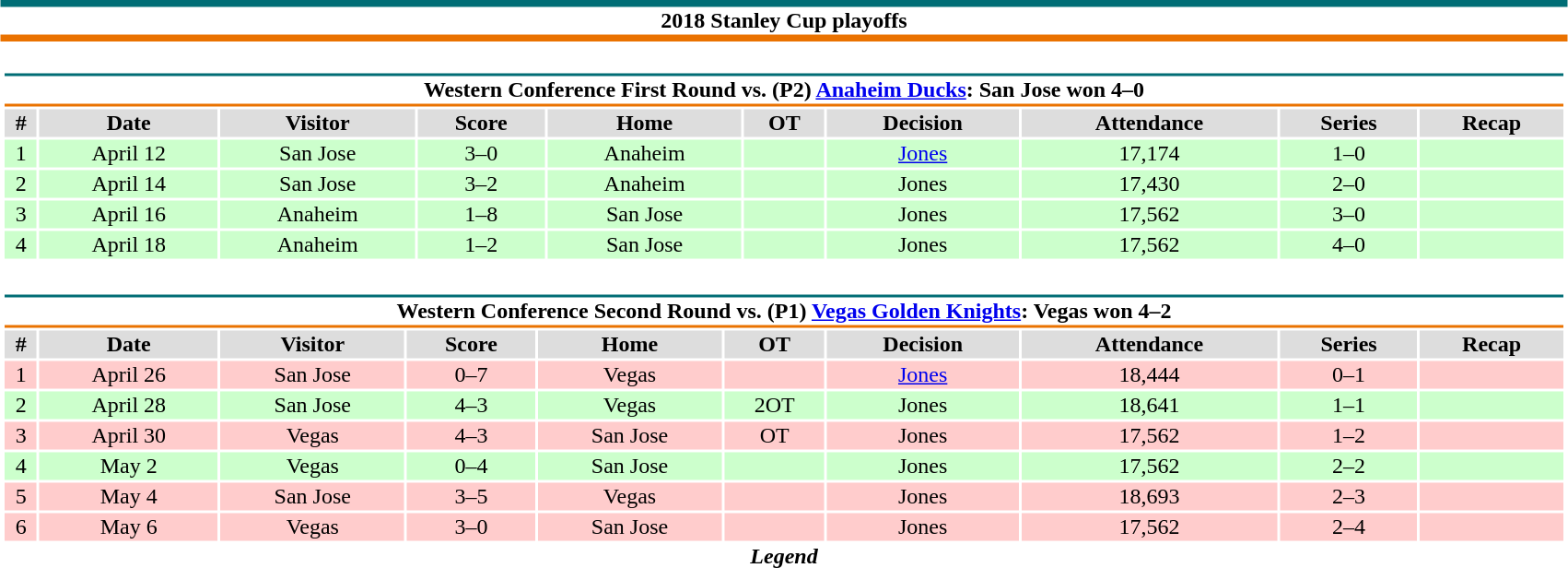<table class="toccolours" width=90% style="clear:both; margin:1.5em auto; text-align:center;">
<tr>
<th colspan=11 style="background:#FFFFFF; border-top:#006D75 5px solid; border-bottom:#EA7200 5px solid;">2018 Stanley Cup playoffs</th>
</tr>
<tr>
<td colspan=10><br><table class="toccolours collapsible collapsed" style="width:100%;">
<tr>
<th colspan=10 style="background:#FFFFFF; border-top:#006D75 2px solid; border-bottom:#EA7200 2px solid;">Western Conference First Round vs. (P2) <a href='#'>Anaheim Ducks</a>: San Jose won 4–0</th>
</tr>
<tr align="center" bgcolor="#dddddd">
<th>#</th>
<th>Date</th>
<th>Visitor</th>
<th>Score</th>
<th>Home</th>
<th>OT</th>
<th>Decision</th>
<th>Attendance</th>
<th>Series</th>
<th>Recap</th>
</tr>
<tr bgcolor=ccffcc>
<td>1</td>
<td>April 12</td>
<td>San Jose</td>
<td>3–0</td>
<td>Anaheim</td>
<td></td>
<td><a href='#'>Jones</a></td>
<td>17,174</td>
<td>1–0</td>
<td></td>
</tr>
<tr bgcolor=ccffcc>
<td>2</td>
<td>April 14</td>
<td>San Jose</td>
<td>3–2</td>
<td>Anaheim</td>
<td></td>
<td>Jones</td>
<td>17,430</td>
<td>2–0</td>
<td></td>
</tr>
<tr bgcolor=ccffcc>
<td>3</td>
<td>April 16</td>
<td>Anaheim</td>
<td>1–8</td>
<td>San Jose</td>
<td></td>
<td>Jones</td>
<td>17,562</td>
<td>3–0</td>
<td></td>
</tr>
<tr bgcolor=ccffcc>
<td>4</td>
<td>April 18</td>
<td>Anaheim</td>
<td>1–2</td>
<td>San Jose</td>
<td></td>
<td>Jones</td>
<td>17,562</td>
<td>4–0</td>
<td></td>
</tr>
</table>
</td>
</tr>
<tr>
<td colspan=10><br><table class="toccolours collapsible collapsed" style="width:100%;">
<tr>
<th colspan=10 style="background:#FFFFFF; border-top:#006D75 2px solid; border-bottom:#EA7200 2px solid;">Western Conference Second Round vs. (P1) <a href='#'>Vegas Golden Knights</a>: Vegas won 4–2</th>
</tr>
<tr align="center" bgcolor="#dddddd">
<th>#</th>
<th>Date</th>
<th>Visitor</th>
<th>Score</th>
<th>Home</th>
<th>OT</th>
<th>Decision</th>
<th>Attendance</th>
<th>Series</th>
<th>Recap</th>
</tr>
<tr bgcolor=ffcccc>
<td>1</td>
<td>April 26</td>
<td>San Jose</td>
<td>0–7</td>
<td>Vegas</td>
<td></td>
<td><a href='#'>Jones</a></td>
<td>18,444</td>
<td>0–1</td>
<td></td>
</tr>
<tr bgcolor=ccffcc>
<td>2</td>
<td>April 28</td>
<td>San Jose</td>
<td>4–3</td>
<td>Vegas</td>
<td>2OT</td>
<td>Jones</td>
<td>18,641</td>
<td>1–1</td>
<td></td>
</tr>
<tr bgcolor=ffcccc>
<td>3</td>
<td>April 30</td>
<td>Vegas</td>
<td>4–3</td>
<td>San Jose</td>
<td>OT</td>
<td>Jones</td>
<td>17,562</td>
<td>1–2</td>
<td></td>
</tr>
<tr bgcolor=ccffcc>
<td>4</td>
<td>May 2</td>
<td>Vegas</td>
<td>0–4</td>
<td>San Jose</td>
<td></td>
<td>Jones</td>
<td>17,562</td>
<td>2–2</td>
<td></td>
</tr>
<tr bgcolor=ffcccc>
<td>5</td>
<td>May 4</td>
<td>San Jose</td>
<td>3–5</td>
<td>Vegas</td>
<td></td>
<td>Jones</td>
<td>18,693</td>
<td>2–3</td>
<td></td>
</tr>
<tr bgcolor=ffcccc>
<td>6</td>
<td>May 6</td>
<td>Vegas</td>
<td>3–0</td>
<td>San Jose</td>
<td></td>
<td>Jones</td>
<td>17,562</td>
<td>2–4</td>
<td></td>
</tr>
</table>
<strong><em>Legend</em></strong>

</td>
</tr>
</table>
